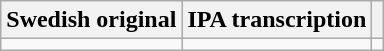<table class="wikitable">
<tr>
<th>Swedish original</th>
<th>IPA transcription</th>
<th></th>
</tr>
<tr style="vertical-align:top; white-space:nowrap;">
<td></td>
<td></td>
<td></td>
</tr>
</table>
